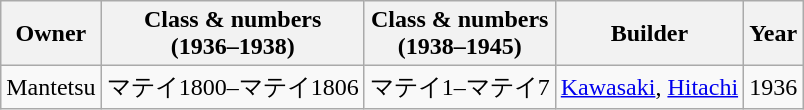<table class="wikitable">
<tr>
<th>Owner</th>
<th>Class & numbers<br>(1936–1938)</th>
<th>Class & numbers<br>(1938–1945)</th>
<th>Builder</th>
<th>Year</th>
</tr>
<tr>
<td>Mantetsu</td>
<td>マテイ1800–マテイ1806</td>
<td>マテイ1–マテイ7</td>
<td><a href='#'>Kawasaki</a>, <a href='#'>Hitachi</a></td>
<td>1936</td>
</tr>
</table>
